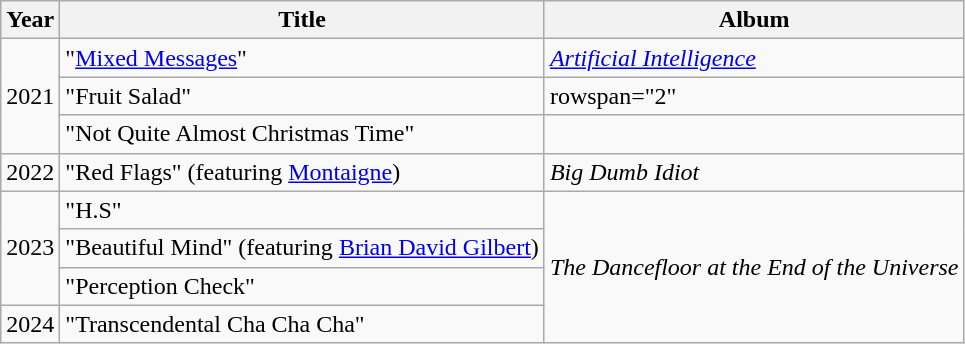<table class="wikitable">
<tr>
<th scope="col">Year</th>
<th scope="col">Title</th>
<th scope="col">Album</th>
</tr>
<tr>
<td rowspan="3">2021</td>
<td>"<a href='#'>Mixed Messages</a>"</td>
<td><em><a href='#'>Artificial Intelligence</a></em></td>
</tr>
<tr>
<td>"Fruit Salad"</td>
<td>rowspan="2" </td>
</tr>
<tr>
<td>"Not Quite Almost Christmas Time"</td>
</tr>
<tr>
<td>2022</td>
<td>"Red Flags" (featuring <a href='#'>Montaigne</a>)</td>
<td><em>Big Dumb Idiot</em></td>
</tr>
<tr>
<td rowspan="3">2023</td>
<td>"H.S"</td>
<td rowspan="4"><em>The Dancefloor at the End of the Universe</em></td>
</tr>
<tr>
<td>"Beautiful Mind" (featuring <a href='#'>Brian David Gilbert</a>)</td>
</tr>
<tr>
<td>"Perception Check"</td>
</tr>
<tr>
<td rowspan="1">2024</td>
<td>"Transcendental Cha Cha Cha"</td>
</tr>
</table>
